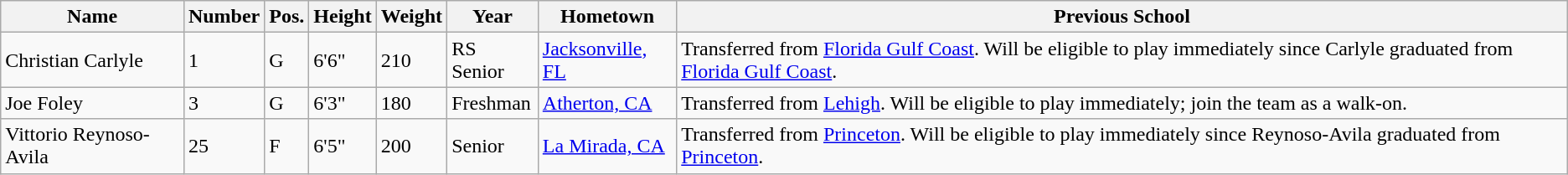<table class="wikitable sortable" border="1">
<tr>
<th>Name</th>
<th>Number</th>
<th>Pos.</th>
<th>Height</th>
<th>Weight</th>
<th>Year</th>
<th>Hometown</th>
<th class="unsortable">Previous School</th>
</tr>
<tr>
<td>Christian Carlyle</td>
<td>1</td>
<td>G</td>
<td>6'6"</td>
<td>210</td>
<td>RS Senior</td>
<td><a href='#'>Jacksonville, FL</a></td>
<td>Transferred from <a href='#'>Florida Gulf Coast</a>. Will be eligible to play immediately since Carlyle graduated from <a href='#'>Florida Gulf Coast</a>.</td>
</tr>
<tr>
<td>Joe Foley</td>
<td>3</td>
<td>G</td>
<td>6'3"</td>
<td>180</td>
<td>Freshman</td>
<td><a href='#'>Atherton, CA</a></td>
<td>Transferred from <a href='#'>Lehigh</a>. Will be eligible to play immediately; join the team as a walk-on.</td>
</tr>
<tr>
<td>Vittorio Reynoso-Avila</td>
<td>25</td>
<td>F</td>
<td>6'5"</td>
<td>200</td>
<td>Senior</td>
<td><a href='#'>La Mirada, CA</a></td>
<td>Transferred from <a href='#'>Princeton</a>. Will be eligible to play immediately since Reynoso-Avila graduated from <a href='#'>Princeton</a>.</td>
</tr>
</table>
